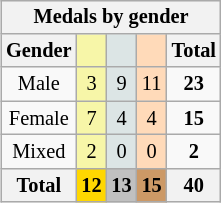<table class=wikitable style=font-size:85%;float:right;text-align:center>
<tr>
<th colspan=5>Medals by gender</th>
</tr>
<tr>
<th>Gender</th>
<td bgcolor=F7F6A8></td>
<td bgcolor=DCE5E5></td>
<td bgcolor=FFDAB9></td>
<th>Total</th>
</tr>
<tr>
<td>Male</td>
<td bgcolor=F7F6A8>3</td>
<td bgcolor=DCE5E5>9</td>
<td bgcolor=FFDAB9>11</td>
<td><strong>23</strong></td>
</tr>
<tr>
<td>Female</td>
<td bgcolor=F7F6A8>7</td>
<td bgcolor=DCE5E5>4</td>
<td bgcolor=FFDAB9>4</td>
<td><strong>15</strong></td>
</tr>
<tr>
<td>Mixed</td>
<td bgcolor=F7F6A8>2</td>
<td bgcolor=DCE5E5>0</td>
<td bgcolor=FFDAB9>0</td>
<td><strong>2</strong></td>
</tr>
<tr>
<th>Total</th>
<th style=background:gold>12</th>
<th style=background:silver>13</th>
<th style=background:#c96>15</th>
<th>40</th>
</tr>
</table>
